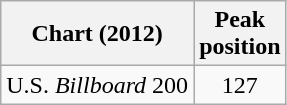<table class="wikitable">
<tr>
<th>Chart (2012)</th>
<th>Peak<br>position</th>
</tr>
<tr>
<td>U.S. <em>Billboard</em> 200</td>
<td align="center">127</td>
</tr>
</table>
